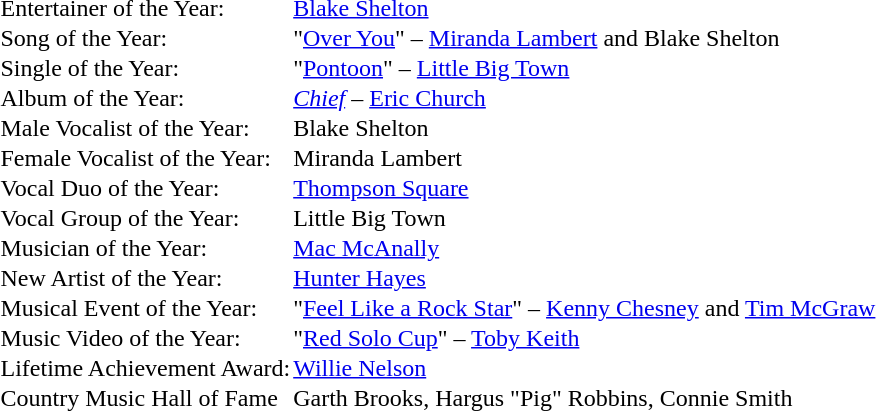<table cellspacing="0" border="0" cellpadding="1">
<tr>
<td>Entertainer of the Year:</td>
<td><a href='#'>Blake Shelton</a></td>
</tr>
<tr>
<td>Song of the Year:</td>
<td>"<a href='#'>Over You</a>" – <a href='#'>Miranda Lambert</a> and Blake Shelton</td>
</tr>
<tr>
<td>Single of the Year:</td>
<td>"<a href='#'>Pontoon</a>" – <a href='#'>Little Big Town</a></td>
</tr>
<tr>
<td>Album of the Year:</td>
<td><em><a href='#'>Chief</a></em> – <a href='#'>Eric Church</a></td>
</tr>
<tr>
<td>Male Vocalist of the Year:</td>
<td>Blake Shelton</td>
</tr>
<tr>
<td>Female Vocalist of the Year:</td>
<td>Miranda Lambert</td>
</tr>
<tr>
<td>Vocal Duo of the Year:</td>
<td><a href='#'>Thompson Square</a></td>
</tr>
<tr>
<td>Vocal Group of the Year:</td>
<td>Little Big Town</td>
</tr>
<tr>
<td>Musician of the Year:</td>
<td><a href='#'>Mac McAnally</a></td>
</tr>
<tr>
<td>New Artist of the Year:</td>
<td><a href='#'>Hunter Hayes</a></td>
</tr>
<tr>
<td>Musical Event of the Year:</td>
<td>"<a href='#'>Feel Like a Rock Star</a>" – <a href='#'>Kenny Chesney</a> and <a href='#'>Tim McGraw</a></td>
</tr>
<tr>
<td>Music Video of the Year:</td>
<td>"<a href='#'>Red Solo Cup</a>" – <a href='#'>Toby Keith</a></td>
</tr>
<tr>
<td>Lifetime Achievement Award:</td>
<td><a href='#'>Willie Nelson</a></td>
</tr>
<tr>
<td>Country Music Hall of Fame</td>
<td>Garth Brooks, Hargus "Pig" Robbins, Connie Smith</td>
</tr>
</table>
